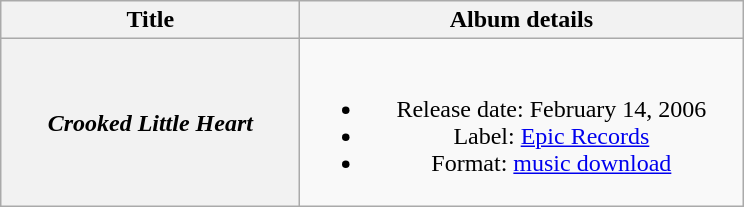<table class="wikitable plainrowheaders" style="text-align:center;">
<tr>
<th style="width:12em;">Title</th>
<th style="width:18em;">Album details</th>
</tr>
<tr>
<th scope="row"><em>Crooked Little Heart</em></th>
<td><br><ul><li>Release date: February 14, 2006</li><li>Label: <a href='#'>Epic Records</a></li><li>Format: <a href='#'>music download</a></li></ul></td>
</tr>
</table>
